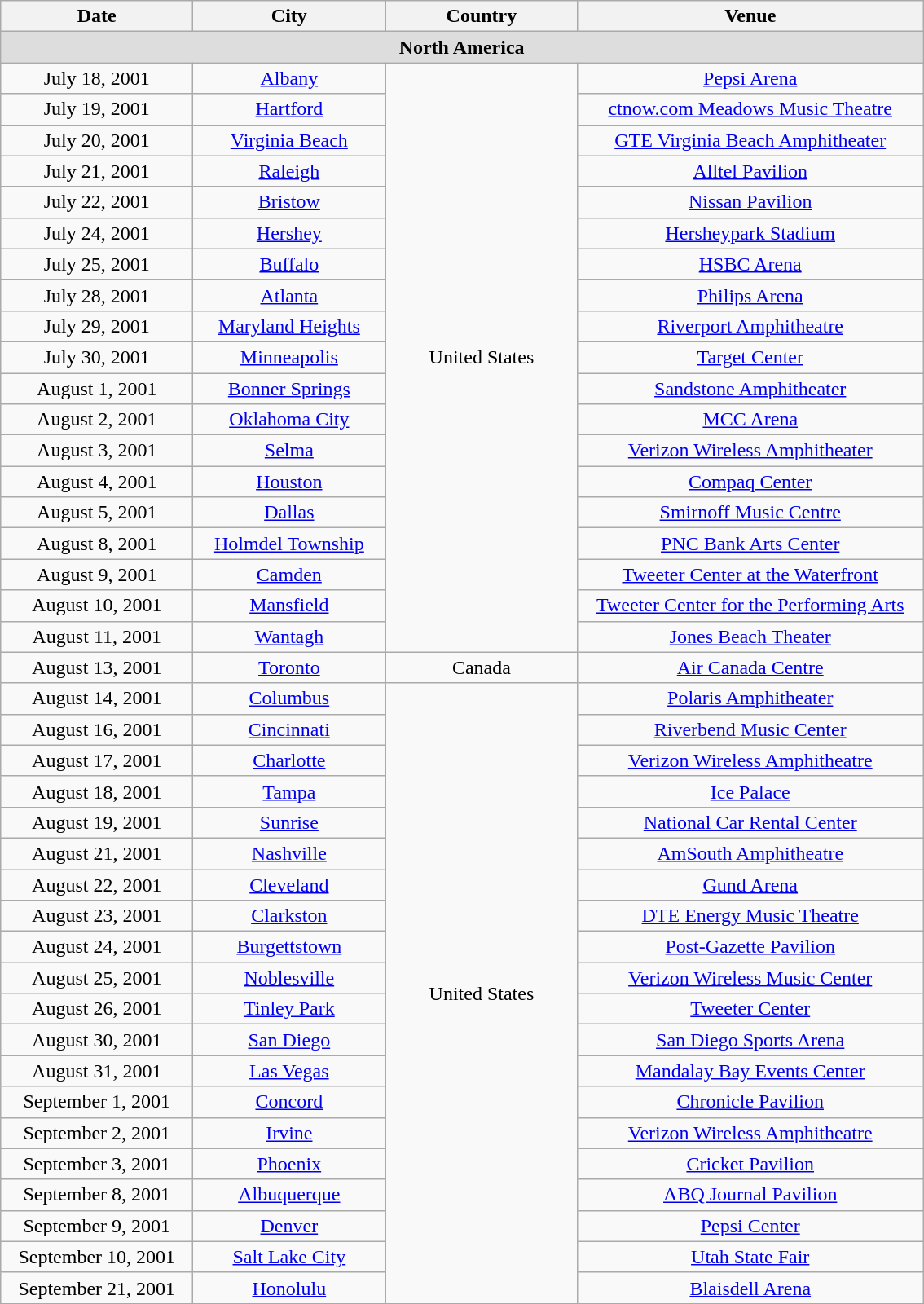<table class="wikitable" style="text-align:center">
<tr>
<th width="150">Date</th>
<th width="150">City</th>
<th width="150">Country</th>
<th width="275">Venue</th>
</tr>
<tr bgcolor="#DDDDDD">
<td colspan=4><strong>North America</strong></td>
</tr>
<tr>
<td>July 18, 2001</td>
<td><a href='#'>Albany</a></td>
<td rowspan="19">United States</td>
<td><a href='#'>Pepsi Arena</a></td>
</tr>
<tr>
<td>July 19, 2001</td>
<td><a href='#'>Hartford</a></td>
<td><a href='#'>ctnow.com Meadows Music Theatre</a></td>
</tr>
<tr>
<td>July 20, 2001</td>
<td><a href='#'>Virginia Beach</a></td>
<td><a href='#'>GTE Virginia Beach Amphitheater</a></td>
</tr>
<tr>
<td>July 21, 2001</td>
<td><a href='#'>Raleigh</a></td>
<td><a href='#'>Alltel Pavilion</a></td>
</tr>
<tr>
<td>July 22, 2001</td>
<td><a href='#'>Bristow</a></td>
<td><a href='#'>Nissan Pavilion</a></td>
</tr>
<tr>
<td>July 24, 2001</td>
<td><a href='#'>Hershey</a></td>
<td><a href='#'>Hersheypark Stadium</a></td>
</tr>
<tr>
<td>July 25, 2001</td>
<td><a href='#'>Buffalo</a></td>
<td><a href='#'>HSBC Arena</a></td>
</tr>
<tr>
<td>July 28, 2001</td>
<td><a href='#'>Atlanta</a></td>
<td><a href='#'>Philips Arena</a></td>
</tr>
<tr>
<td>July 29, 2001</td>
<td><a href='#'>Maryland Heights</a></td>
<td><a href='#'>Riverport Amphitheatre</a></td>
</tr>
<tr>
<td>July 30, 2001</td>
<td><a href='#'>Minneapolis</a></td>
<td><a href='#'>Target Center</a></td>
</tr>
<tr>
<td>August 1, 2001</td>
<td><a href='#'>Bonner Springs</a></td>
<td><a href='#'>Sandstone Amphitheater</a></td>
</tr>
<tr>
<td>August 2, 2001</td>
<td><a href='#'>Oklahoma City</a></td>
<td><a href='#'>MCC Arena</a></td>
</tr>
<tr>
<td>August 3, 2001</td>
<td><a href='#'>Selma</a></td>
<td><a href='#'>Verizon Wireless Amphitheater</a></td>
</tr>
<tr>
<td>August 4, 2001</td>
<td><a href='#'>Houston</a></td>
<td><a href='#'>Compaq Center</a></td>
</tr>
<tr>
<td>August 5, 2001</td>
<td><a href='#'>Dallas</a></td>
<td><a href='#'>Smirnoff Music Centre</a></td>
</tr>
<tr>
<td>August 8, 2001</td>
<td><a href='#'>Holmdel Township</a></td>
<td><a href='#'>PNC Bank Arts Center</a></td>
</tr>
<tr>
<td>August 9, 2001</td>
<td><a href='#'>Camden</a></td>
<td><a href='#'>Tweeter Center at the Waterfront</a></td>
</tr>
<tr>
<td>August 10, 2001</td>
<td><a href='#'>Mansfield</a></td>
<td><a href='#'>Tweeter Center for the Performing Arts</a></td>
</tr>
<tr>
<td>August 11, 2001</td>
<td><a href='#'>Wantagh</a></td>
<td><a href='#'>Jones Beach Theater</a></td>
</tr>
<tr>
<td>August 13, 2001</td>
<td><a href='#'>Toronto</a></td>
<td>Canada</td>
<td><a href='#'>Air Canada Centre</a></td>
</tr>
<tr>
<td>August 14, 2001</td>
<td><a href='#'>Columbus</a></td>
<td rowspan="20">United States</td>
<td><a href='#'>Polaris Amphitheater</a></td>
</tr>
<tr>
<td>August 16, 2001</td>
<td><a href='#'>Cincinnati</a></td>
<td><a href='#'>Riverbend Music Center</a></td>
</tr>
<tr>
<td>August 17, 2001</td>
<td><a href='#'>Charlotte</a></td>
<td><a href='#'>Verizon Wireless Amphitheatre</a></td>
</tr>
<tr>
<td>August 18, 2001</td>
<td><a href='#'>Tampa</a></td>
<td><a href='#'>Ice Palace</a></td>
</tr>
<tr>
<td>August 19, 2001</td>
<td><a href='#'>Sunrise</a></td>
<td><a href='#'>National Car Rental Center</a></td>
</tr>
<tr>
<td>August 21, 2001</td>
<td><a href='#'>Nashville</a></td>
<td><a href='#'>AmSouth Amphitheatre</a></td>
</tr>
<tr>
<td>August 22, 2001</td>
<td><a href='#'>Cleveland</a></td>
<td><a href='#'>Gund Arena</a></td>
</tr>
<tr>
<td>August 23, 2001</td>
<td><a href='#'>Clarkston</a></td>
<td><a href='#'>DTE Energy Music Theatre</a></td>
</tr>
<tr>
<td>August 24, 2001</td>
<td><a href='#'>Burgettstown</a></td>
<td><a href='#'>Post-Gazette Pavilion</a></td>
</tr>
<tr>
<td>August 25, 2001</td>
<td><a href='#'>Noblesville</a></td>
<td><a href='#'>Verizon Wireless Music Center</a></td>
</tr>
<tr>
<td>August 26, 2001</td>
<td><a href='#'>Tinley Park</a></td>
<td><a href='#'>Tweeter Center</a></td>
</tr>
<tr>
<td>August 30, 2001</td>
<td><a href='#'>San Diego</a></td>
<td><a href='#'>San Diego Sports Arena</a></td>
</tr>
<tr>
<td>August 31, 2001</td>
<td><a href='#'>Las Vegas</a></td>
<td><a href='#'>Mandalay Bay Events Center</a></td>
</tr>
<tr>
<td>September 1, 2001</td>
<td><a href='#'>Concord</a></td>
<td><a href='#'>Chronicle Pavilion</a></td>
</tr>
<tr>
<td>September 2, 2001</td>
<td><a href='#'>Irvine</a></td>
<td><a href='#'>Verizon Wireless Amphitheatre</a></td>
</tr>
<tr>
<td>September 3, 2001</td>
<td><a href='#'>Phoenix</a></td>
<td><a href='#'>Cricket Pavilion</a></td>
</tr>
<tr>
<td>September 8, 2001</td>
<td><a href='#'>Albuquerque</a></td>
<td><a href='#'>ABQ Journal Pavilion</a></td>
</tr>
<tr>
<td>September 9, 2001</td>
<td><a href='#'>Denver</a></td>
<td><a href='#'>Pepsi Center</a></td>
</tr>
<tr>
<td>September 10, 2001</td>
<td><a href='#'>Salt Lake City</a></td>
<td><a href='#'>Utah State Fair</a></td>
</tr>
<tr>
<td>September 21, 2001</td>
<td><a href='#'>Honolulu</a></td>
<td><a href='#'>Blaisdell Arena</a></td>
</tr>
<tr>
</tr>
</table>
